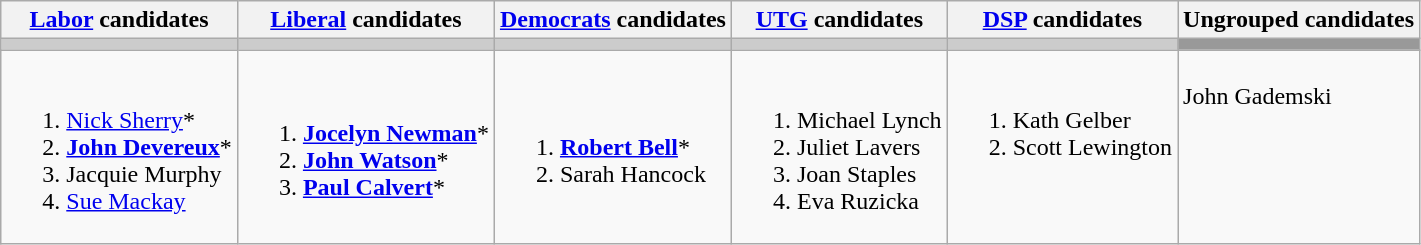<table class="wikitable">
<tr>
<th><a href='#'>Labor</a> candidates</th>
<th><a href='#'>Liberal</a> candidates</th>
<th><a href='#'>Democrats</a> candidates</th>
<th><a href='#'>UTG</a> candidates</th>
<th><a href='#'>DSP</a> candidates</th>
<th>Ungrouped candidates</th>
</tr>
<tr bgcolor="#cccccc">
<td></td>
<td></td>
<td></td>
<td></td>
<td></td>
<td bgcolor="#999999"></td>
</tr>
<tr>
<td><br><ol><li><a href='#'>Nick Sherry</a>*</li><li><strong><a href='#'>John Devereux</a></strong>*</li><li>Jacquie Murphy</li><li><a href='#'>Sue Mackay</a></li></ol></td>
<td><br><ol><li><strong><a href='#'>Jocelyn Newman</a></strong>*</li><li><strong><a href='#'>John Watson</a></strong>*</li><li><strong><a href='#'>Paul Calvert</a></strong>*</li></ol></td>
<td><br><ol><li><strong><a href='#'>Robert Bell</a></strong>*</li><li>Sarah Hancock</li></ol></td>
<td valign=top><br><ol><li>Michael Lynch</li><li>Juliet Lavers</li><li>Joan Staples</li><li>Eva Ruzicka</li></ol></td>
<td valign=top><br><ol><li>Kath Gelber</li><li>Scott Lewington</li></ol></td>
<td valign=top><br>John Gademski</td>
</tr>
</table>
